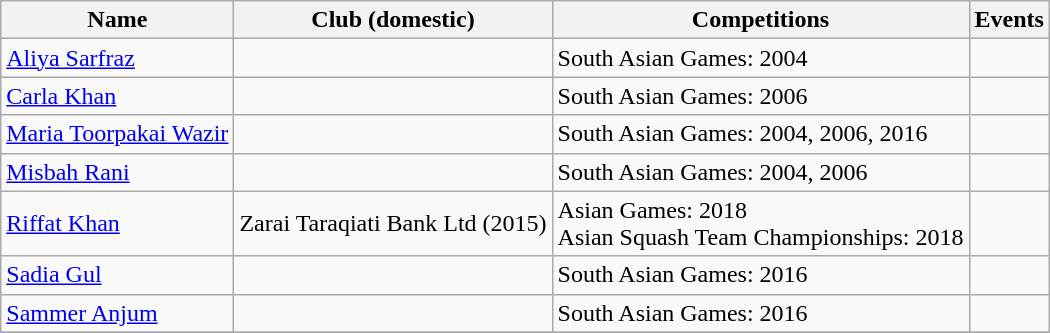<table class="wikitable sortable">
<tr>
<th>Name</th>
<th>Club (domestic)</th>
<th>Competitions</th>
<th>Events</th>
</tr>
<tr>
<td><a href='#'>Aliya Sarfraz</a></td>
<td></td>
<td>South Asian Games: 2004</td>
<td></td>
</tr>
<tr>
<td><a href='#'>Carla Khan</a></td>
<td></td>
<td>South Asian Games: 2006</td>
<td></td>
</tr>
<tr>
<td><a href='#'>Maria Toorpakai Wazir</a></td>
<td></td>
<td>South Asian Games: 2004, 2006, 2016</td>
<td></td>
</tr>
<tr>
<td><a href='#'>Misbah Rani</a></td>
<td></td>
<td>South Asian Games: 2004, 2006</td>
<td></td>
</tr>
<tr>
<td><a href='#'>Riffat Khan</a></td>
<td>Zarai Taraqiati Bank Ltd (2015)</td>
<td>Asian Games: 2018 <br>Asian Squash Team Championships: 2018</td>
<td></td>
</tr>
<tr>
<td><a href='#'>Sadia Gul</a></td>
<td></td>
<td>South Asian Games: 2016</td>
<td></td>
</tr>
<tr>
<td><a href='#'>Sammer Anjum</a></td>
<td></td>
<td>South Asian Games: 2016</td>
<td></td>
</tr>
<tr>
</tr>
</table>
